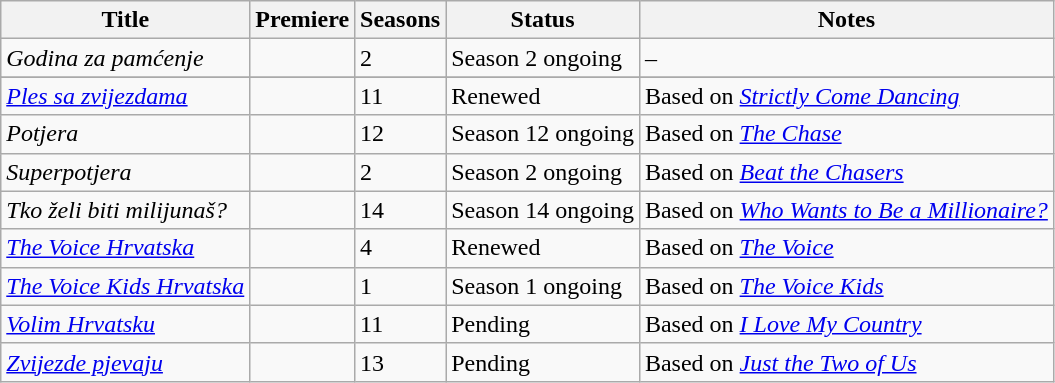<table class="wikitable sortable" style="width:">
<tr>
<th>Title</th>
<th>Premiere</th>
<th>Seasons</th>
<th>Status</th>
<th>Notes</th>
</tr>
<tr>
<td><em>Godina za pamćenje</em></td>
<td></td>
<td>2</td>
<td>Season 2 ongoing</td>
<td>–</td>
</tr>
<tr>
</tr>
<tr>
<td><em><a href='#'>Ples sa zvijezdama</a></em></td>
<td></td>
<td>11</td>
<td>Renewed</td>
<td>Based on <em><a href='#'>Strictly Come Dancing</a></em></td>
</tr>
<tr>
<td><em>Potjera</em></td>
<td></td>
<td>12</td>
<td>Season 12 ongoing</td>
<td>Based on <em><a href='#'>The Chase</a></em></td>
</tr>
<tr>
<td><em>Superpotjera</em></td>
<td></td>
<td>2</td>
<td>Season 2 ongoing</td>
<td>Based on <em><a href='#'>Beat the Chasers</a></em></td>
</tr>
<tr>
<td><em>Tko želi biti milijunaš?</em></td>
<td></td>
<td>14</td>
<td>Season 14 ongoing</td>
<td>Based on <em><a href='#'>Who Wants to Be a Millionaire?</a></em></td>
</tr>
<tr>
<td><em><a href='#'>The Voice Hrvatska</a></em></td>
<td></td>
<td>4</td>
<td>Renewed</td>
<td>Based on <em><a href='#'>The Voice</a></em></td>
</tr>
<tr>
<td><em><a href='#'>The Voice Kids Hrvatska</a></em></td>
<td></td>
<td>1</td>
<td>Season 1 ongoing</td>
<td>Based on <em><a href='#'>The Voice Kids</a></em></td>
</tr>
<tr>
<td><em><a href='#'>Volim Hrvatsku</a></em></td>
<td></td>
<td>11</td>
<td>Pending</td>
<td>Based on <em><a href='#'>I Love My Country</a></em></td>
</tr>
<tr>
<td><em><a href='#'>Zvijezde pjevaju</a></em></td>
<td></td>
<td>13</td>
<td>Pending</td>
<td>Based on <em><a href='#'>Just the Two of Us</a></em></td>
</tr>
</table>
